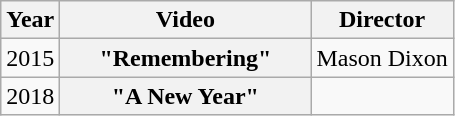<table class="wikitable plainrowheaders">
<tr>
<th>Year</th>
<th style="width:10em;">Video</th>
<th>Director</th>
</tr>
<tr>
<td>2015</td>
<th scope="row">"Remembering"</th>
<td>Mason Dixon</td>
</tr>
<tr>
<td>2018</td>
<th scope="row">"A New Year"</th>
<td></td>
</tr>
</table>
